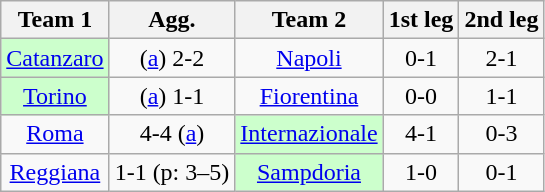<table class="wikitable" style="text-align: center">
<tr>
<th>Team 1</th>
<th>Agg.</th>
<th>Team 2</th>
<th>1st leg</th>
<th>2nd leg</th>
</tr>
<tr>
<td bgcolor="ccffcc"><a href='#'>Catanzaro</a></td>
<td>(<a href='#'>a</a>) 2-2</td>
<td><a href='#'>Napoli</a></td>
<td>0-1</td>
<td>2-1</td>
</tr>
<tr>
<td bgcolor="ccffcc"><a href='#'>Torino</a></td>
<td>(<a href='#'>a</a>) 1-1</td>
<td><a href='#'>Fiorentina</a></td>
<td>0-0</td>
<td>1-1</td>
</tr>
<tr>
<td><a href='#'>Roma</a></td>
<td>4-4 (<a href='#'>a</a>)</td>
<td bgcolor="ccffcc"><a href='#'>Internazionale</a></td>
<td>4-1</td>
<td>0-3</td>
</tr>
<tr>
<td><a href='#'>Reggiana</a></td>
<td>1-1 (p: 3–5)</td>
<td bgcolor="ccffcc"><a href='#'>Sampdoria</a></td>
<td>1-0</td>
<td>0-1</td>
</tr>
</table>
